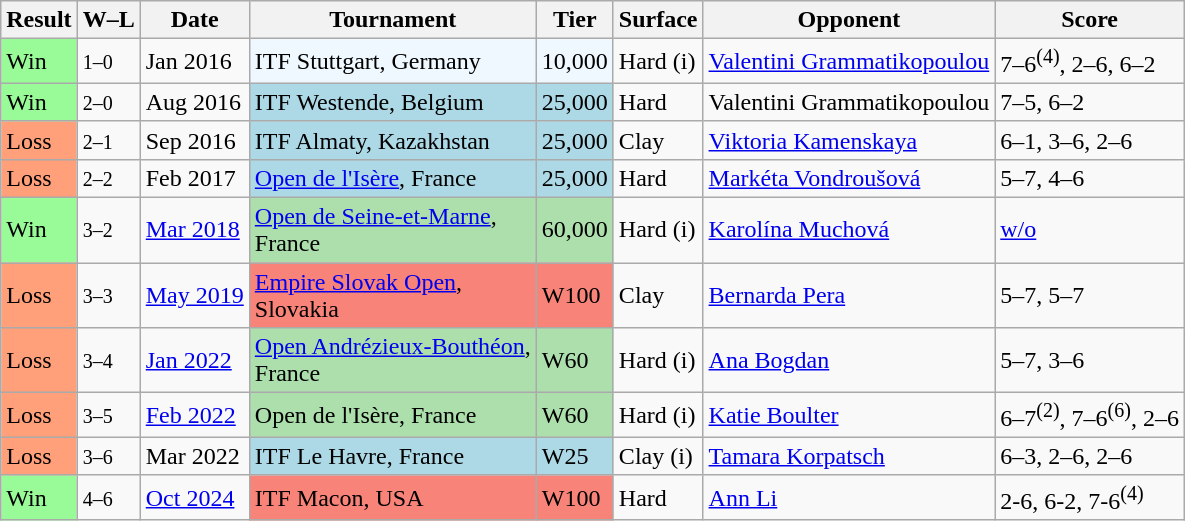<table class="sortable wikitable">
<tr>
<th>Result</th>
<th class="unsortable">W–L</th>
<th>Date</th>
<th>Tournament</th>
<th>Tier</th>
<th>Surface</th>
<th>Opponent</th>
<th class="unsortable">Score</th>
</tr>
<tr>
<td style="background:#98fb98;">Win</td>
<td><small>1–0</small></td>
<td>Jan 2016</td>
<td style="background:#f0f8ff;">ITF Stuttgart, Germany</td>
<td style="background:#f0f8ff;">10,000</td>
<td>Hard (i)</td>
<td> <a href='#'>Valentini Grammatikopoulou</a></td>
<td>7–6<sup>(4)</sup>, 2–6, 6–2</td>
</tr>
<tr>
<td style="background:#98fb98;">Win</td>
<td><small>2–0</small></td>
<td>Aug 2016</td>
<td style="background:lightblue;">ITF Westende, Belgium</td>
<td style="background:lightblue;">25,000</td>
<td>Hard</td>
<td> Valentini Grammatikopoulou</td>
<td>7–5, 6–2</td>
</tr>
<tr>
<td style="background:#ffa07a;">Loss</td>
<td><small>2–1</small></td>
<td>Sep 2016</td>
<td style="background:lightblue;">ITF Almaty, Kazakhstan</td>
<td style="background:lightblue;">25,000</td>
<td>Clay</td>
<td> <a href='#'>Viktoria Kamenskaya</a></td>
<td>6–1, 3–6, 2–6</td>
</tr>
<tr>
<td style="background:#ffa07a;">Loss</td>
<td><small>2–2</small></td>
<td>Feb 2017</td>
<td style="background:lightblue;"><a href='#'>Open de l'Isère</a>, France</td>
<td style="background:lightblue;">25,000</td>
<td>Hard</td>
<td> <a href='#'>Markéta Vondroušová</a></td>
<td>5–7, 4–6</td>
</tr>
<tr>
<td style="background:#98fb98;">Win</td>
<td><small>3–2</small></td>
<td><a href='#'>Mar 2018</a></td>
<td style="background:#addfad;"><a href='#'>Open de Seine-et-Marne</a>, <br>France</td>
<td style="background:#addfad;">60,000</td>
<td>Hard (i)</td>
<td> <a href='#'>Karolína Muchová</a></td>
<td><a href='#'>w/o</a></td>
</tr>
<tr>
<td style="background:#ffa07a;">Loss</td>
<td><small>3–3</small></td>
<td><a href='#'>May 2019</a></td>
<td style="background:#f88379;"><a href='#'>Empire Slovak Open</a>, <br>Slovakia</td>
<td style="background:#f88379;">W100</td>
<td>Clay</td>
<td> <a href='#'>Bernarda Pera</a></td>
<td>5–7, 5–7</td>
</tr>
<tr>
<td style="background:#ffa07a;">Loss</td>
<td><small>3–4</small></td>
<td><a href='#'>Jan 2022</a></td>
<td bgcolor=addfad><a href='#'>Open Andrézieux-Bouthéon</a>, <br>France</td>
<td bgcolor=addfad>W60</td>
<td>Hard (i)</td>
<td> <a href='#'>Ana Bogdan</a></td>
<td>5–7, 3–6</td>
</tr>
<tr>
<td style="background:#ffa07a;">Loss</td>
<td><small>3–5</small></td>
<td><a href='#'>Feb 2022</a></td>
<td bgcolor=addfad>Open de l'Isère, France</td>
<td bgcolor=addfad>W60</td>
<td>Hard (i)</td>
<td> <a href='#'>Katie Boulter</a></td>
<td>6–7<sup>(2)</sup>, 7–6<sup>(6)</sup>, 2–6</td>
</tr>
<tr>
<td style="background:#ffa07a;">Loss</td>
<td><small>3–6</small></td>
<td>Mar 2022</td>
<td bgcolor=lightblue>ITF Le Havre, France</td>
<td bgcolor=lightblue>W25</td>
<td>Clay (i)</td>
<td> <a href='#'>Tamara Korpatsch</a></td>
<td>6–3, 2–6, 2–6</td>
</tr>
<tr>
<td style="background:#98fb98;">Win</td>
<td><small>4–6</small></td>
<td><a href='#'>Oct 2024</a></td>
<td bgcolor=f88379>ITF Macon, USA</td>
<td bgcolor=f88379>W100</td>
<td>Hard</td>
<td> <a href='#'>Ann Li</a></td>
<td>2-6, 6-2, 7-6<sup>(4)</sup></td>
</tr>
</table>
